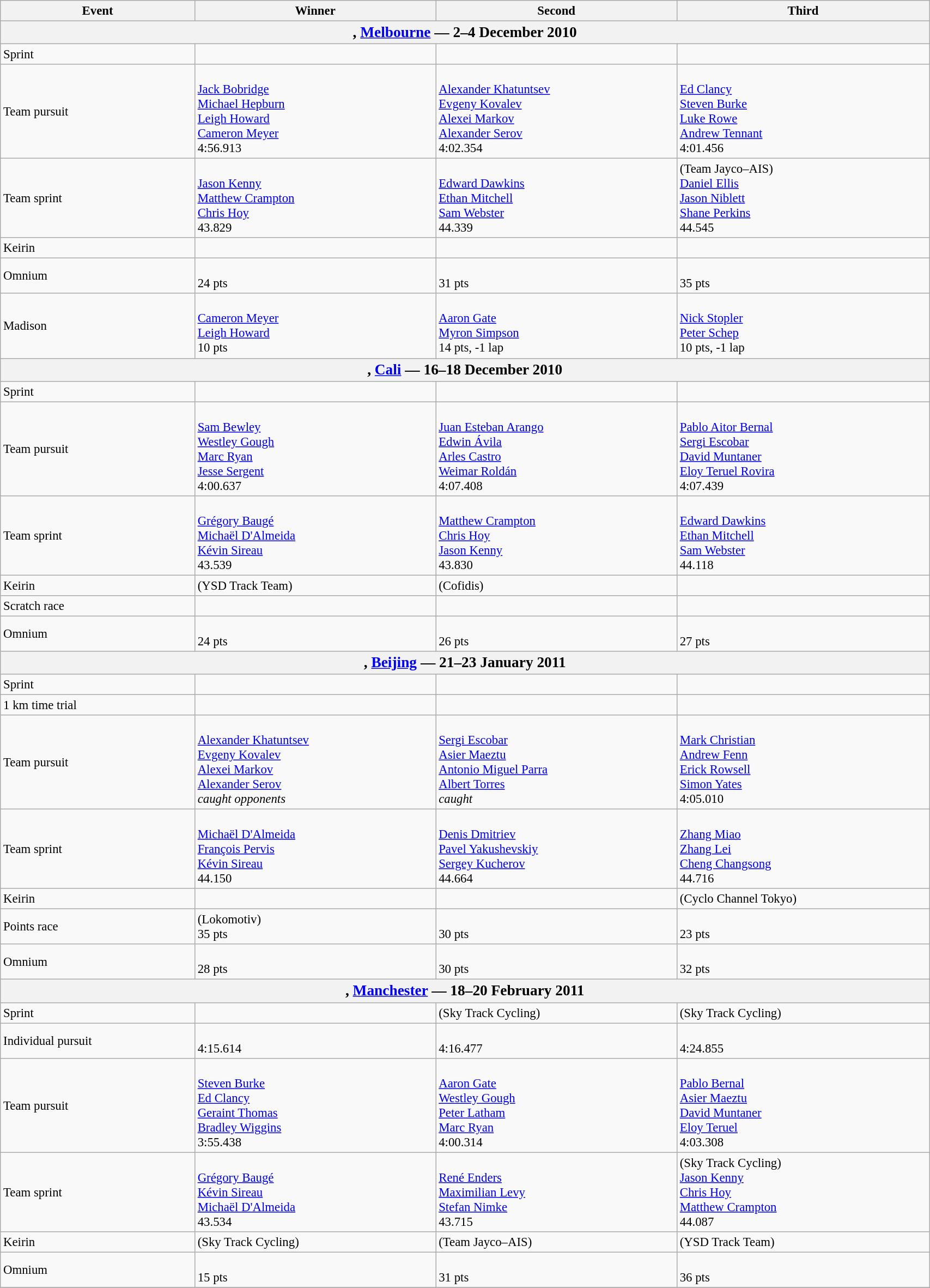<table class="wikitable"  style="font-size:95%; width:90%;">
<tr>
<th>Event</th>
<th>Winner</th>
<th>Second</th>
<th>Third</th>
</tr>
<tr>
<th colspan=4><big>, <a href='#'>Melbourne</a> — 2–4 December 2010</big></th>
</tr>
<tr>
<td>Sprint</td>
<td></td>
<td></td>
<td></td>
</tr>
<tr>
<td>Team pursuit</td>
<td><br><a href='#'>Jack Bobridge</a><br><a href='#'>Michael Hepburn</a><br><a href='#'>Leigh Howard</a><br><a href='#'>Cameron Meyer</a><br>4:56.913</td>
<td><br><a href='#'>Alexander Khatuntsev</a><br><a href='#'>Evgeny Kovalev</a><br><a href='#'>Alexei Markov</a><br><a href='#'>Alexander Serov</a><br>4:02.354</td>
<td><br><a href='#'>Ed Clancy</a><br><a href='#'>Steven Burke</a><br><a href='#'>Luke Rowe</a><br><a href='#'>Andrew Tennant</a><br>4:01.456</td>
</tr>
<tr>
<td>Team sprint</td>
<td><br><a href='#'>Jason Kenny</a><br><a href='#'>Matthew Crampton</a><br><a href='#'>Chris Hoy</a><br>43.829</td>
<td><br><a href='#'>Edward Dawkins</a><br><a href='#'>Ethan Mitchell</a><br><a href='#'>Sam Webster</a><br>44.339</td>
<td> (Team Jayco–AIS)<br><a href='#'>Daniel Ellis</a><br><a href='#'>Jason Niblett</a><br><a href='#'>Shane Perkins</a><br>44.545</td>
</tr>
<tr>
<td>Keirin</td>
<td></td>
<td></td>
<td></td>
</tr>
<tr>
<td>Omnium</td>
<td><br>24 pts</td>
<td><br>31 pts</td>
<td><br>35 pts</td>
</tr>
<tr>
<td>Madison</td>
<td><br><a href='#'>Cameron Meyer</a><br><a href='#'>Leigh Howard</a><br>10 pts</td>
<td><br><a href='#'>Aaron Gate</a><br><a href='#'>Myron Simpson</a><br>14 pts, -1 lap</td>
<td><br><a href='#'>Nick Stopler</a><br><a href='#'>Peter Schep</a><br>10 pts, -1 lap</td>
</tr>
<tr>
<th colspan=4><big>, <a href='#'>Cali</a> — 16–18 December 2010</big></th>
</tr>
<tr>
<td>Sprint</td>
<td></td>
<td></td>
<td></td>
</tr>
<tr>
<td>Team pursuit</td>
<td><br><a href='#'>Sam Bewley</a><br><a href='#'>Westley Gough</a><br><a href='#'>Marc Ryan</a><br><a href='#'>Jesse Sergent</a><br>4:00.637</td>
<td><br><a href='#'>Juan Esteban Arango</a><br><a href='#'>Edwin Ávila</a><br><a href='#'>Arles Castro</a><br><a href='#'>Weimar Roldán</a><br>4:07.408</td>
<td><br><a href='#'>Pablo Aitor Bernal</a><br><a href='#'>Sergi Escobar</a><br><a href='#'>David Muntaner</a><br><a href='#'>Eloy Teruel Rovira</a><br>4:07.439</td>
</tr>
<tr>
<td>Team sprint</td>
<td><br><a href='#'>Grégory Baugé</a><br><a href='#'>Michaël D'Almeida</a><br><a href='#'>Kévin Sireau</a><br>43.539</td>
<td><br><a href='#'>Matthew Crampton</a><br><a href='#'>Chris Hoy</a><br><a href='#'>Jason Kenny</a><br>43.830</td>
<td><br><a href='#'>Edward Dawkins</a><br><a href='#'>Ethan Mitchell</a><br><a href='#'>Sam Webster</a><br>44.118</td>
</tr>
<tr>
<td>Keirin</td>
<td> (YSD Track Team)</td>
<td> (Cofidis)</td>
<td></td>
</tr>
<tr>
<td>Scratch race</td>
<td></td>
<td></td>
<td></td>
</tr>
<tr>
<td>Omnium</td>
<td><br>24 pts</td>
<td><br>26 pts</td>
<td><br>27 pts</td>
</tr>
<tr>
<th colspan=4><big>, <a href='#'>Beijing</a> — 21–23 January 2011</big></th>
</tr>
<tr>
<td>Sprint</td>
<td></td>
<td></td>
<td></td>
</tr>
<tr>
<td>1 km time trial</td>
<td></td>
<td></td>
<td></td>
</tr>
<tr>
<td>Team pursuit</td>
<td><br><a href='#'>Alexander Khatuntsev</a><br><a href='#'>Evgeny Kovalev</a><br><a href='#'>Alexei Markov</a><br><a href='#'>Alexander Serov</a><br><em>caught opponents</em></td>
<td><br><a href='#'>Sergi Escobar</a><br><a href='#'>Asier Maeztu</a><br><a href='#'>Antonio Miguel Parra</a><br><a href='#'>Albert Torres</a><br><em>caught</em></td>
<td><br><a href='#'>Mark Christian</a><br><a href='#'>Andrew Fenn</a><br><a href='#'>Erick Rowsell</a><br><a href='#'>Simon Yates</a><br>4:05.010</td>
</tr>
<tr>
<td>Team sprint</td>
<td><br><a href='#'>Michaël D'Almeida</a><br><a href='#'>François Pervis</a><br><a href='#'>Kévin Sireau</a><br>44.150</td>
<td><br><a href='#'>Denis Dmitriev</a><br><a href='#'>Pavel Yakushevskiy</a><br><a href='#'>Sergey Kucherov</a><br>44.664</td>
<td><br><a href='#'>Zhang Miao</a><br><a href='#'>Zhang Lei</a><br><a href='#'>Cheng Changsong</a><br>44.716</td>
</tr>
<tr>
<td>Keirin</td>
<td></td>
<td></td>
<td> (Cyclo Channel Tokyo)</td>
</tr>
<tr>
<td>Points race</td>
<td> (Lokomotiv)<br>35 pts</td>
<td><br>30 pts</td>
<td><br>23 pts</td>
</tr>
<tr>
<td>Omnium</td>
<td><br>28 pts</td>
<td><br>30 pts</td>
<td><br>32 pts</td>
</tr>
<tr>
<th colspan=4><big>, <a href='#'>Manchester</a> — 18–20 February 2011</big></th>
</tr>
<tr>
<td>Sprint</td>
<td></td>
<td> (Sky Track Cycling)</td>
<td> (Sky Track Cycling)</td>
</tr>
<tr>
<td>Individual pursuit</td>
<td><br>4:15.614</td>
<td><br>4:16.477</td>
<td><br>4:24.855</td>
</tr>
<tr>
<td>Team pursuit</td>
<td><br><a href='#'>Steven Burke</a><br><a href='#'>Ed Clancy</a><br><a href='#'>Geraint Thomas</a><br><a href='#'>Bradley Wiggins</a><br>3:55.438</td>
<td><br><a href='#'>Aaron Gate</a><br><a href='#'>Westley Gough</a><br><a href='#'>Peter Latham</a><br><a href='#'>Marc Ryan</a><br>4:00.314</td>
<td><br><a href='#'>Pablo Bernal</a><br><a href='#'>Asier Maeztu</a><br><a href='#'>David Muntaner</a><br><a href='#'>Eloy Teruel</a><br>4:03.308</td>
</tr>
<tr>
<td>Team sprint</td>
<td><br><a href='#'>Grégory Baugé</a><br><a href='#'>Kévin Sireau</a><br><a href='#'>Michaël D'Almeida</a><br>43.534</td>
<td><br><a href='#'>René Enders</a><br><a href='#'>Maximilian Levy</a><br><a href='#'>Stefan Nimke</a><br>43.715</td>
<td> (Sky Track Cycling)<br><a href='#'>Jason Kenny</a><br><a href='#'>Chris Hoy</a><br><a href='#'>Matthew Crampton</a><br>44.087</td>
</tr>
<tr>
<td>Keirin</td>
<td> (Sky Track Cycling)</td>
<td> (Team Jayco–AIS)</td>
<td> (YSD Track Team)</td>
</tr>
<tr>
<td>Omnium</td>
<td><br>15 pts</td>
<td><br>31 pts</td>
<td><br>36 pts</td>
</tr>
<tr>
</tr>
</table>
